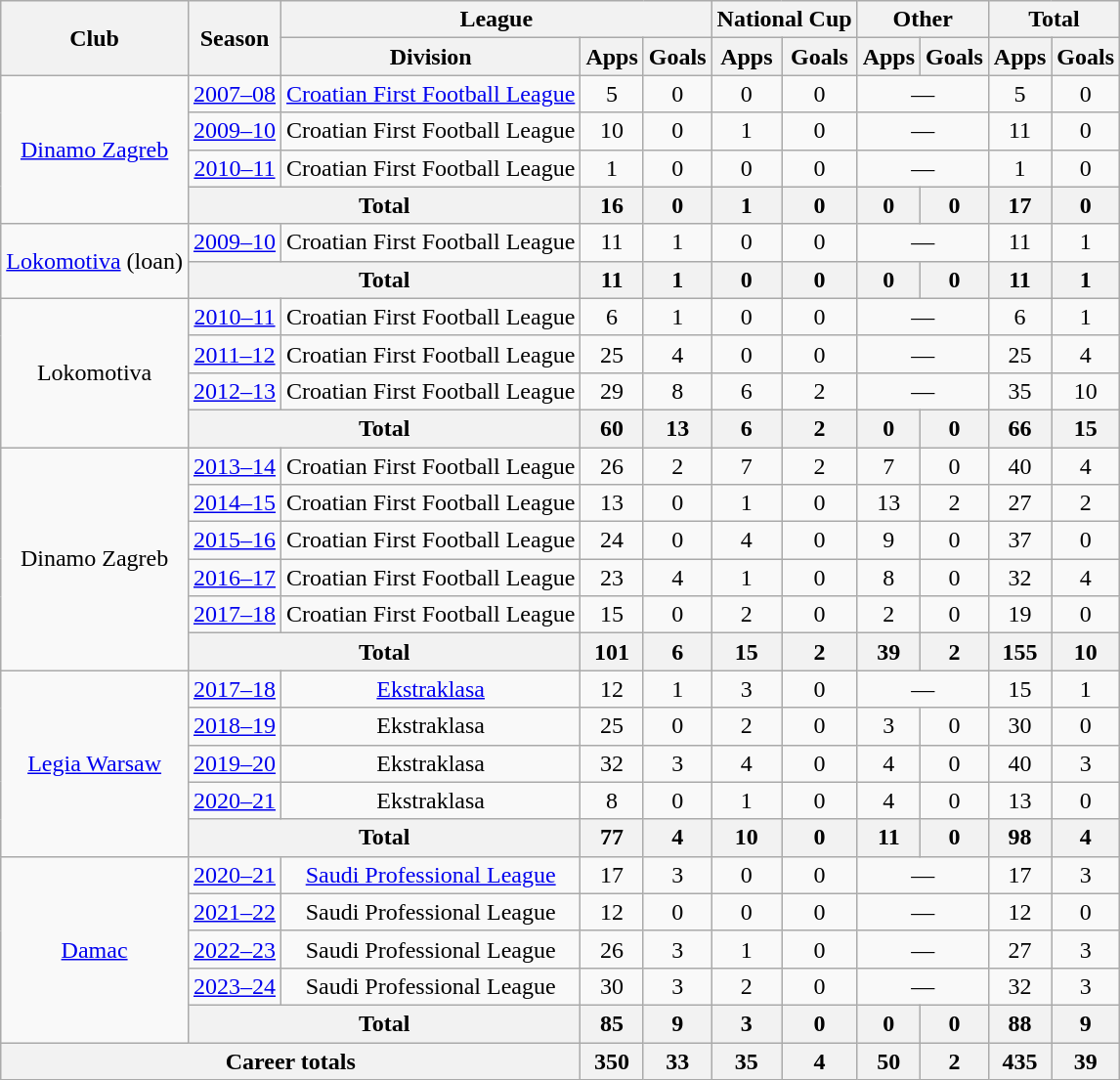<table class="wikitable" style="text-align:center">
<tr>
<th rowspan="2">Club</th>
<th rowspan="2">Season</th>
<th colspan="3">League</th>
<th colspan="2">National Cup</th>
<th colspan="2">Other</th>
<th colspan="2">Total</th>
</tr>
<tr>
<th>Division</th>
<th>Apps</th>
<th>Goals</th>
<th>Apps</th>
<th>Goals</th>
<th>Apps</th>
<th>Goals</th>
<th>Apps</th>
<th>Goals</th>
</tr>
<tr>
<td rowspan="4"><a href='#'>Dinamo Zagreb</a></td>
<td><a href='#'>2007–08</a></td>
<td><a href='#'>Croatian First Football League</a></td>
<td>5</td>
<td>0</td>
<td>0</td>
<td>0</td>
<td colspan="2">—</td>
<td>5</td>
<td>0</td>
</tr>
<tr>
<td><a href='#'>2009–10</a></td>
<td>Croatian First Football League</td>
<td>10</td>
<td>0</td>
<td>1</td>
<td>0</td>
<td colspan="2">—</td>
<td>11</td>
<td>0</td>
</tr>
<tr>
<td><a href='#'>2010–11</a></td>
<td>Croatian First Football League</td>
<td>1</td>
<td>0</td>
<td>0</td>
<td>0</td>
<td colspan="2">—</td>
<td>1</td>
<td>0</td>
</tr>
<tr>
<th colspan="2">Total</th>
<th>16</th>
<th>0</th>
<th>1</th>
<th>0</th>
<th>0</th>
<th>0</th>
<th>17</th>
<th>0</th>
</tr>
<tr>
<td rowspan="2"><a href='#'>Lokomotiva</a> (loan)</td>
<td><a href='#'>2009–10</a></td>
<td>Croatian First Football League</td>
<td>11</td>
<td>1</td>
<td>0</td>
<td>0</td>
<td colspan="2">—</td>
<td>11</td>
<td>1</td>
</tr>
<tr>
<th colspan="2">Total</th>
<th>11</th>
<th>1</th>
<th>0</th>
<th>0</th>
<th>0</th>
<th>0</th>
<th>11</th>
<th>1</th>
</tr>
<tr>
<td rowspan="4">Lokomotiva</td>
<td><a href='#'>2010–11</a></td>
<td>Croatian First Football League</td>
<td>6</td>
<td>1</td>
<td>0</td>
<td>0</td>
<td colspan="2">—</td>
<td>6</td>
<td>1</td>
</tr>
<tr>
<td><a href='#'>2011–12</a></td>
<td>Croatian First Football League</td>
<td>25</td>
<td>4</td>
<td>0</td>
<td>0</td>
<td colspan="2">—</td>
<td>25</td>
<td>4</td>
</tr>
<tr>
<td><a href='#'>2012–13</a></td>
<td>Croatian First Football League</td>
<td>29</td>
<td>8</td>
<td>6</td>
<td>2</td>
<td colspan="2">—</td>
<td>35</td>
<td>10</td>
</tr>
<tr>
<th colspan="2">Total</th>
<th>60</th>
<th>13</th>
<th>6</th>
<th>2</th>
<th>0</th>
<th>0</th>
<th>66</th>
<th>15</th>
</tr>
<tr>
<td rowspan="6">Dinamo Zagreb</td>
<td><a href='#'>2013–14</a></td>
<td>Croatian First Football League</td>
<td>26</td>
<td>2</td>
<td>7</td>
<td>2</td>
<td>7</td>
<td>0</td>
<td>40</td>
<td>4</td>
</tr>
<tr>
<td><a href='#'>2014–15</a></td>
<td>Croatian First Football League</td>
<td>13</td>
<td>0</td>
<td>1</td>
<td>0</td>
<td>13</td>
<td>2</td>
<td>27</td>
<td>2</td>
</tr>
<tr>
<td><a href='#'>2015–16</a></td>
<td>Croatian First Football League</td>
<td>24</td>
<td>0</td>
<td>4</td>
<td>0</td>
<td>9</td>
<td>0</td>
<td>37</td>
<td>0</td>
</tr>
<tr>
<td><a href='#'>2016–17</a></td>
<td>Croatian First Football League</td>
<td>23</td>
<td>4</td>
<td>1</td>
<td>0</td>
<td>8</td>
<td>0</td>
<td>32</td>
<td>4</td>
</tr>
<tr>
<td><a href='#'>2017–18</a></td>
<td>Croatian First Football League</td>
<td>15</td>
<td>0</td>
<td>2</td>
<td>0</td>
<td>2</td>
<td>0</td>
<td>19</td>
<td>0</td>
</tr>
<tr>
<th colspan="2">Total</th>
<th>101</th>
<th>6</th>
<th>15</th>
<th>2</th>
<th>39</th>
<th>2</th>
<th>155</th>
<th>10</th>
</tr>
<tr>
<td rowspan="5"><a href='#'>Legia Warsaw</a></td>
<td><a href='#'>2017–18</a></td>
<td><a href='#'>Ekstraklasa</a></td>
<td>12</td>
<td>1</td>
<td>3</td>
<td>0</td>
<td colspan="2">—</td>
<td>15</td>
<td>1</td>
</tr>
<tr>
<td><a href='#'>2018–19</a></td>
<td>Ekstraklasa</td>
<td>25</td>
<td>0</td>
<td>2</td>
<td>0</td>
<td>3</td>
<td>0</td>
<td>30</td>
<td>0</td>
</tr>
<tr>
<td><a href='#'>2019–20</a></td>
<td>Ekstraklasa</td>
<td>32</td>
<td>3</td>
<td>4</td>
<td>0</td>
<td>4</td>
<td>0</td>
<td>40</td>
<td>3</td>
</tr>
<tr>
<td><a href='#'>2020–21</a></td>
<td>Ekstraklasa</td>
<td>8</td>
<td>0</td>
<td>1</td>
<td>0</td>
<td>4</td>
<td>0</td>
<td>13</td>
<td>0</td>
</tr>
<tr>
<th colspan="2">Total</th>
<th>77</th>
<th>4</th>
<th>10</th>
<th>0</th>
<th>11</th>
<th>0</th>
<th>98</th>
<th>4</th>
</tr>
<tr>
<td rowspan="5"><a href='#'>Damac</a></td>
<td><a href='#'>2020–21</a></td>
<td><a href='#'>Saudi Professional League</a></td>
<td>17</td>
<td>3</td>
<td>0</td>
<td>0</td>
<td colspan="2">—</td>
<td>17</td>
<td>3</td>
</tr>
<tr>
<td><a href='#'>2021–22</a></td>
<td>Saudi Professional League</td>
<td>12</td>
<td>0</td>
<td>0</td>
<td>0</td>
<td colspan="2">—</td>
<td>12</td>
<td>0</td>
</tr>
<tr>
<td><a href='#'>2022–23</a></td>
<td>Saudi Professional League</td>
<td>26</td>
<td>3</td>
<td>1</td>
<td>0</td>
<td colspan="2">—</td>
<td>27</td>
<td>3</td>
</tr>
<tr>
<td><a href='#'>2023–24</a></td>
<td>Saudi Professional League</td>
<td>30</td>
<td>3</td>
<td>2</td>
<td>0</td>
<td colspan="2">—</td>
<td>32</td>
<td>3</td>
</tr>
<tr>
<th colspan="2">Total</th>
<th>85</th>
<th>9</th>
<th>3</th>
<th>0</th>
<th>0</th>
<th>0</th>
<th>88</th>
<th>9</th>
</tr>
<tr>
<th colspan="3">Career totals</th>
<th>350</th>
<th>33</th>
<th>35</th>
<th>4</th>
<th>50</th>
<th>2</th>
<th>435</th>
<th>39</th>
</tr>
</table>
